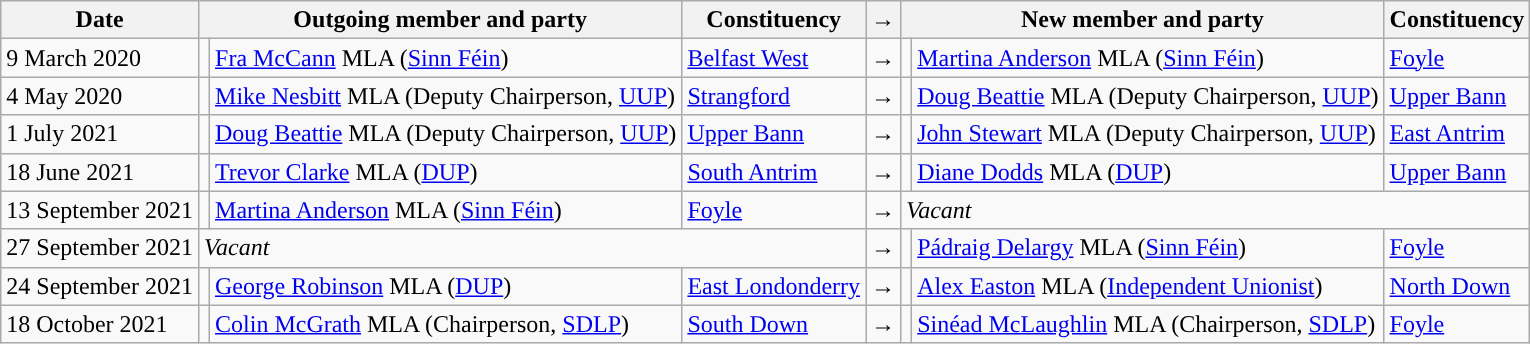<table class="wikitable">
<tr>
<th valign="top">Date</th>
<th colspan="2" valign="top">Outgoing member and party</th>
<th valign="top">Constituency</th>
<th>→</th>
<th colspan="2" valign="top">New member and party</th>
<th valign="top">Constituency</th>
</tr>
<tr>
<td>9 March 2020</td>
<td></td>
<td><a href='#'>Fra McCann</a> MLA (<a href='#'>Sinn Féin</a>)</td>
<td><a href='#'>Belfast West</a></td>
<td>→</td>
<td></td>
<td><a href='#'>Martina Anderson</a> MLA (<a href='#'>Sinn Féin</a>)</td>
<td><a href='#'>Foyle</a></td>
</tr>
<tr>
<td>4 May 2020</td>
<td></td>
<td><a href='#'>Mike Nesbitt</a> MLA (Deputy Chairperson, <a href='#'>UUP</a>)</td>
<td><a href='#'>Strangford</a></td>
<td>→</td>
<td></td>
<td><a href='#'>Doug Beattie</a> MLA (Deputy Chairperson, <a href='#'>UUP</a>)</td>
<td><a href='#'>Upper Bann</a></td>
</tr>
<tr>
<td>1 July 2021</td>
<td></td>
<td><a href='#'>Doug Beattie</a> MLA (Deputy Chairperson, <a href='#'>UUP</a>)</td>
<td><a href='#'>Upper Bann</a></td>
<td>→</td>
<td></td>
<td><a href='#'>John Stewart</a> MLA (Deputy Chairperson, <a href='#'>UUP</a>)</td>
<td><a href='#'>East Antrim</a></td>
</tr>
<tr>
<td>18 June 2021</td>
<td></td>
<td><a href='#'>Trevor Clarke</a> MLA (<a href='#'>DUP</a>)</td>
<td><a href='#'>South Antrim</a></td>
<td>→</td>
<td></td>
<td><a href='#'>Diane Dodds</a> MLA (<a href='#'>DUP</a>)</td>
<td><a href='#'>Upper Bann</a></td>
</tr>
<tr>
<td>13 September 2021</td>
<td></td>
<td><a href='#'>Martina Anderson</a> MLA (<a href='#'>Sinn Féin</a>)</td>
<td><a href='#'>Foyle</a></td>
<td>→</td>
<td colspan=3><em>Vacant</em></td>
</tr>
<tr>
<td>27 September 2021</td>
<td colspan=3><em>Vacant</em></td>
<td>→</td>
<td></td>
<td><a href='#'>Pádraig Delargy</a> MLA (<a href='#'>Sinn Féin</a>)</td>
<td><a href='#'>Foyle</a></td>
</tr>
<tr>
<td>24 September 2021</td>
<td></td>
<td><a href='#'>George Robinson</a> MLA (<a href='#'>DUP</a>)</td>
<td><a href='#'>East Londonderry</a></td>
<td>→</td>
<td></td>
<td><a href='#'>Alex Easton</a> MLA (<a href='#'>Independent Unionist</a>)</td>
<td><a href='#'>North Down</a></td>
</tr>
<tr>
<td>18 October 2021</td>
<td></td>
<td><a href='#'>Colin McGrath</a> MLA (Chairperson, <a href='#'>SDLP</a>)</td>
<td><a href='#'>South Down</a></td>
<td>→</td>
<td></td>
<td><a href='#'>Sinéad McLaughlin</a> MLA (Chairperson, <a href='#'>SDLP</a>)</td>
<td><a href='#'>Foyle</a></td>
</tr>
</table>
